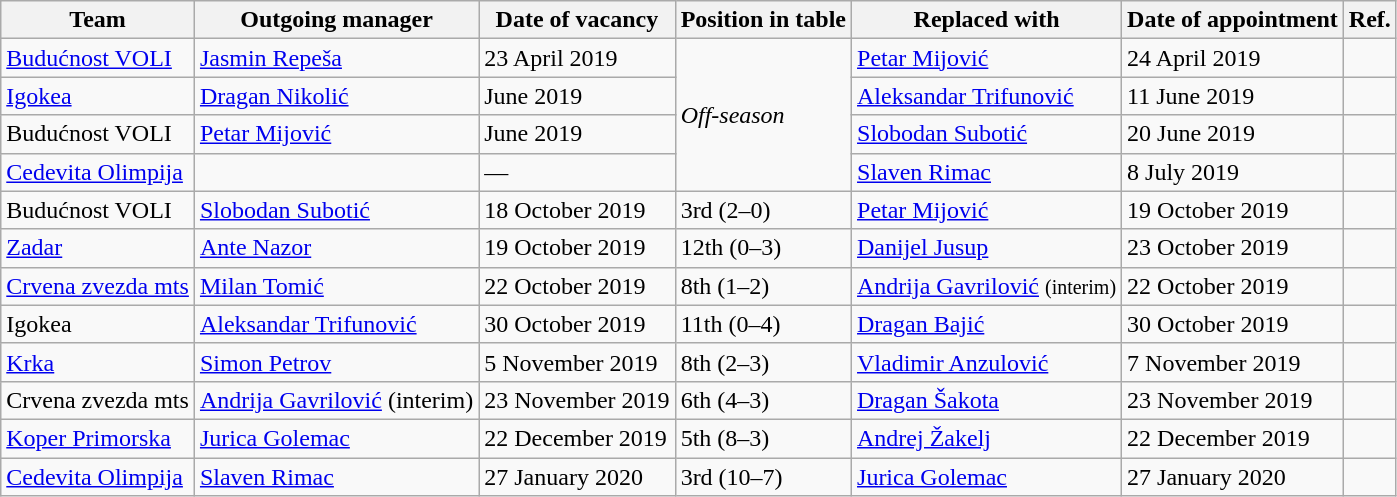<table class="wikitable sortable">
<tr>
<th>Team</th>
<th>Outgoing manager</th>
<th>Date of vacancy</th>
<th>Position in table</th>
<th>Replaced with</th>
<th>Date of appointment</th>
<th>Ref.</th>
</tr>
<tr>
<td><a href='#'>Budućnost VOLI</a></td>
<td> <a href='#'>Jasmin Repeša</a></td>
<td>23 April 2019</td>
<td rowspan=4><em>Off-season</em></td>
<td> <a href='#'>Petar Mijović</a></td>
<td>24 April 2019</td>
<td></td>
</tr>
<tr>
<td><a href='#'>Igokea</a></td>
<td> <a href='#'>Dragan Nikolić</a></td>
<td>June 2019</td>
<td> <a href='#'>Aleksandar Trifunović</a></td>
<td>11 June 2019</td>
<td></td>
</tr>
<tr>
<td>Budućnost VOLI</td>
<td> <a href='#'>Petar Mijović</a></td>
<td>June 2019</td>
<td> <a href='#'>Slobodan Subotić</a></td>
<td>20 June 2019</td>
<td></td>
</tr>
<tr>
<td><a href='#'>Cedevita Olimpija</a></td>
<td></td>
<td>—</td>
<td> <a href='#'>Slaven Rimac</a></td>
<td>8 July 2019</td>
<td></td>
</tr>
<tr>
<td>Budućnost VOLI</td>
<td> <a href='#'>Slobodan Subotić</a></td>
<td>18 October 2019</td>
<td>3rd (2–0)</td>
<td> <a href='#'>Petar Mijović</a></td>
<td>19 October 2019</td>
<td></td>
</tr>
<tr>
<td><a href='#'>Zadar</a></td>
<td> <a href='#'>Ante Nazor</a></td>
<td>19 October 2019</td>
<td>12th (0–3)</td>
<td> <a href='#'>Danijel Jusup</a></td>
<td>23 October 2019</td>
<td></td>
</tr>
<tr>
<td><a href='#'>Crvena zvezda mts</a></td>
<td> <a href='#'>Milan Tomić</a></td>
<td>22 October 2019</td>
<td>8th (1–2)</td>
<td> <a href='#'>Andrija Gavrilović</a> <small>(interim)</small></td>
<td>22 October 2019</td>
<td></td>
</tr>
<tr>
<td>Igokea</td>
<td> <a href='#'>Aleksandar Trifunović</a></td>
<td>30 October 2019</td>
<td>11th (0–4)</td>
<td> <a href='#'>Dragan Bajić</a></td>
<td>30 October 2019</td>
<td></td>
</tr>
<tr>
<td><a href='#'>Krka</a></td>
<td> <a href='#'>Simon Petrov</a></td>
<td>5 November 2019</td>
<td>8th (2–3)</td>
<td> <a href='#'>Vladimir Anzulović</a></td>
<td>7 November 2019</td>
<td></td>
</tr>
<tr>
<td>Crvena zvezda mts</td>
<td> <a href='#'>Andrija Gavrilović</a> (interim)</td>
<td>23 November 2019</td>
<td>6th (4–3)</td>
<td> <a href='#'>Dragan Šakota</a></td>
<td>23 November 2019</td>
<td></td>
</tr>
<tr>
<td><a href='#'>Koper Primorska</a></td>
<td> <a href='#'>Jurica Golemac</a></td>
<td>22 December 2019</td>
<td>5th (8–3)</td>
<td> <a href='#'>Andrej Žakelj</a></td>
<td>22 December 2019</td>
<td></td>
</tr>
<tr>
<td><a href='#'>Cedevita Olimpija</a></td>
<td> <a href='#'>Slaven Rimac</a></td>
<td>27 January 2020</td>
<td>3rd (10–7)</td>
<td> <a href='#'>Jurica Golemac</a></td>
<td>27 January 2020</td>
<td></td>
</tr>
</table>
